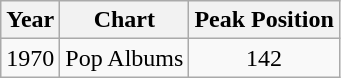<table class="wikitable">
<tr>
<th>Year</th>
<th>Chart</th>
<th>Peak Position</th>
</tr>
<tr>
<td>1970</td>
<td>Pop Albums</td>
<td align="center">142</td>
</tr>
</table>
